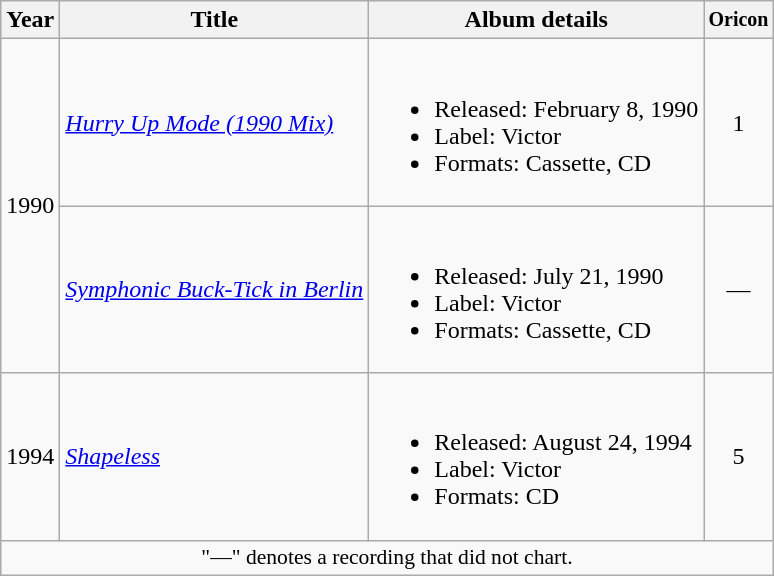<table class="wikitable">
<tr>
<th>Year</th>
<th>Title</th>
<th>Album details</th>
<th style="font-size:smaller;" width="30">Oricon</th>
</tr>
<tr>
<td rowspan="2">1990</td>
<td><em><a href='#'>Hurry Up Mode (1990 Mix)</a></em></td>
<td><br><ul><li>Released: February 8, 1990</li><li>Label: Victor</li><li>Formats: Cassette, CD</li></ul></td>
<td style="text-align:center">1</td>
</tr>
<tr>
<td><em><a href='#'>Symphonic Buck-Tick in Berlin</a></em></td>
<td><br><ul><li>Released: July 21, 1990</li><li>Label: Victor</li><li>Formats: Cassette, CD</li></ul></td>
<td style="text-align:center">—</td>
</tr>
<tr>
<td>1994</td>
<td><em><a href='#'>Shapeless</a></em><br></td>
<td><br><ul><li>Released: August 24, 1994</li><li>Label: Victor</li><li>Formats: CD</li></ul></td>
<td style="text-align:center">5</td>
</tr>
<tr>
<td align="center" colspan="5" style="font-size:90%">"—" denotes a recording that did not chart.</td>
</tr>
</table>
